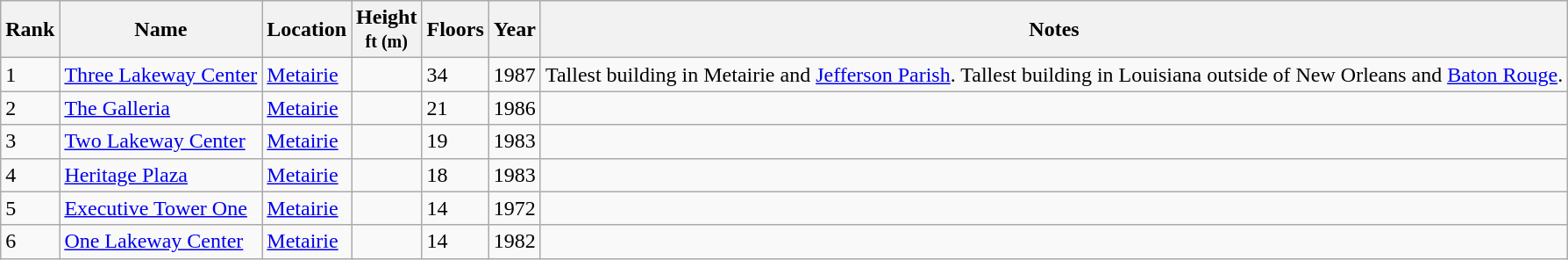<table class="wikitable sortable">
<tr>
<th class="unsortable">Rank</th>
<th>Name</th>
<th>Location</th>
<th>Height<br><small>ft (m)</small></th>
<th>Floors</th>
<th>Year</th>
<th class="unsortable">Notes</th>
</tr>
<tr>
<td>1</td>
<td><a href='#'>Three Lakeway Center</a></td>
<td><a href='#'>Metairie</a></td>
<td></td>
<td>34</td>
<td>1987</td>
<td>Tallest building in Metairie and <a href='#'>Jefferson Parish</a>. Tallest building in Louisiana outside of New Orleans and <a href='#'>Baton Rouge</a>.</td>
</tr>
<tr>
<td>2</td>
<td><a href='#'>The Galleria</a></td>
<td><a href='#'>Metairie</a></td>
<td></td>
<td>21</td>
<td>1986</td>
<td></td>
</tr>
<tr>
<td>3</td>
<td><a href='#'>Two Lakeway Center</a></td>
<td><a href='#'>Metairie</a></td>
<td></td>
<td>19</td>
<td>1983</td>
<td></td>
</tr>
<tr>
<td>4</td>
<td><a href='#'>Heritage Plaza</a></td>
<td><a href='#'>Metairie</a></td>
<td></td>
<td>18</td>
<td>1983</td>
<td></td>
</tr>
<tr>
<td>5</td>
<td><a href='#'>Executive Tower One</a></td>
<td><a href='#'>Metairie</a></td>
<td></td>
<td>14</td>
<td>1972</td>
<td></td>
</tr>
<tr>
<td>6</td>
<td><a href='#'>One Lakeway Center</a></td>
<td><a href='#'>Metairie</a></td>
<td></td>
<td>14</td>
<td>1982</td>
<td></td>
</tr>
</table>
